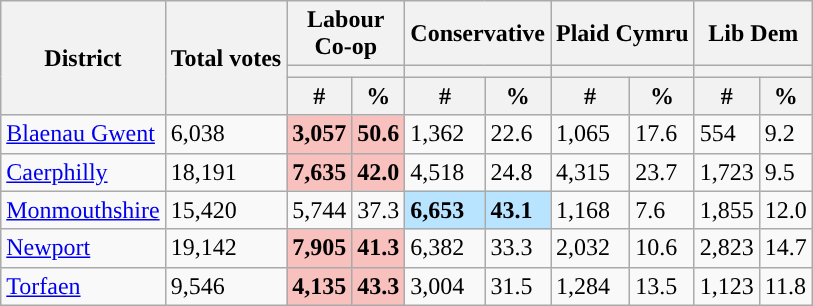<table class="wikitable sortable">
<tr>
<th rowspan=3>District</th>
<th rowspan=3>Total votes</th>
<th colspan="2">Labour<br>Co-op</th>
<th colspan="2">Conservative</th>
<th colspan="2">Plaid Cymru</th>
<th colspan="2">Lib Dem</th>
</tr>
<tr>
<th colspan="2" style="background:"></th>
<th colspan="2" style="background:"></th>
<th colspan="2" style="background:"></th>
<th colspan="2" style="background:"></th>
</tr>
<tr>
<th>#</th>
<th>%</th>
<th>#</th>
<th>%</th>
<th>#</th>
<th>%</th>
<th>#</th>
<th>%</th>
</tr>
<tr>
<td><a href='#'>Blaenau Gwent</a></td>
<td>6,038</td>
<td style="background:#F8C1BE;"><strong>3,057</strong></td>
<td style="background:#F8C1BE;"><strong>50.6</strong></td>
<td>1,362</td>
<td>22.6</td>
<td>1,065</td>
<td>17.6</td>
<td>554</td>
<td>9.2</td>
</tr>
<tr>
<td><a href='#'>Caerphilly</a></td>
<td>18,191</td>
<td style="background:#F8C1BE;"><strong>7,635</strong></td>
<td style="background:#F8C1BE;"><strong>42.0</strong></td>
<td>4,518</td>
<td>24.8</td>
<td>4,315</td>
<td>23.7</td>
<td>1,723</td>
<td>9.5</td>
</tr>
<tr>
<td><a href='#'>Monmouthshire</a></td>
<td>15,420</td>
<td>5,744</td>
<td>37.3</td>
<td style="background:#B9E4FF;"><strong>6,653</strong></td>
<td style="background:#B9E4FF;"><strong>43.1</strong></td>
<td>1,168</td>
<td>7.6</td>
<td>1,855</td>
<td>12.0</td>
</tr>
<tr>
<td><a href='#'>Newport</a></td>
<td>19,142</td>
<td style="background:#F8C1BE;"><strong>7,905</strong></td>
<td style="background:#F8C1BE;"><strong>41.3</strong></td>
<td>6,382</td>
<td>33.3</td>
<td>2,032</td>
<td>10.6</td>
<td>2,823</td>
<td>14.7</td>
</tr>
<tr>
<td><a href='#'>Torfaen</a></td>
<td>9,546</td>
<td style="background:#F8C1BE;"><strong>4,135</strong></td>
<td style="background:#F8C1BE;"><strong>43.3</strong></td>
<td>3,004</td>
<td>31.5</td>
<td>1,284</td>
<td>13.5</td>
<td>1,123</td>
<td>11.8</td>
</tr>
</table>
